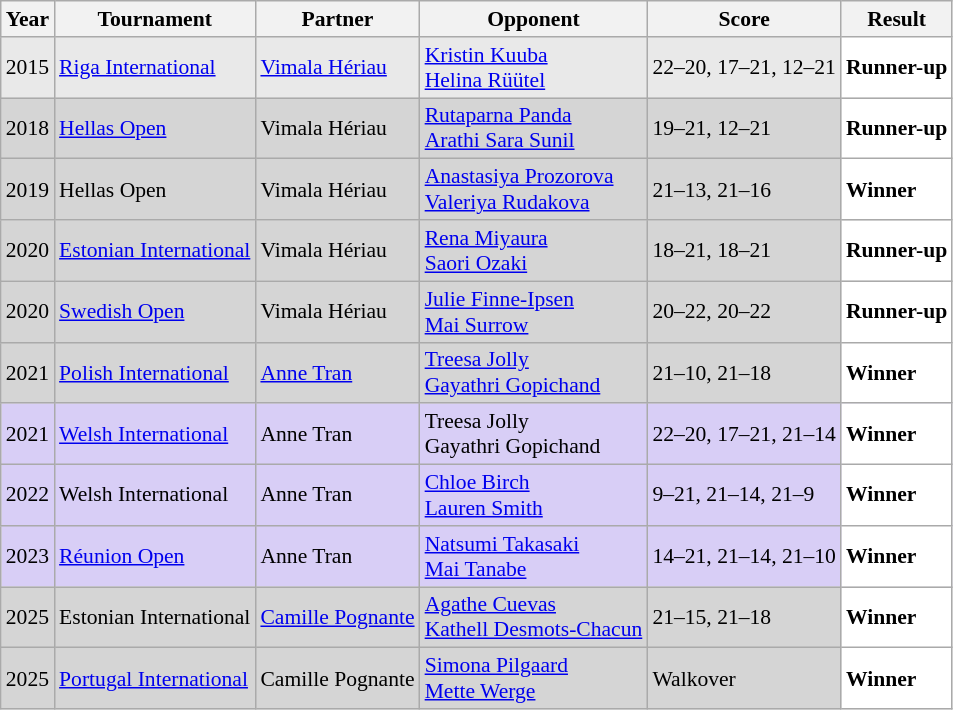<table class="sortable wikitable" style="font-size: 90%;">
<tr>
<th>Year</th>
<th>Tournament</th>
<th>Partner</th>
<th>Opponent</th>
<th>Score</th>
<th>Result</th>
</tr>
<tr style="background:#E9E9E9">
<td align="center">2015</td>
<td align="left"><a href='#'>Riga International</a></td>
<td align="left"> <a href='#'>Vimala Hériau</a></td>
<td align="left"> <a href='#'>Kristin Kuuba</a><br> <a href='#'>Helina Rüütel</a></td>
<td align="left">22–20, 17–21, 12–21</td>
<td style="text-align:left; background:white"> <strong>Runner-up</strong></td>
</tr>
<tr style="background:#D5D5D5">
<td align="center">2018</td>
<td align="left"><a href='#'>Hellas Open</a></td>
<td align="left"> Vimala Hériau</td>
<td align="left"> <a href='#'>Rutaparna Panda</a><br> <a href='#'>Arathi Sara Sunil</a></td>
<td align="left">19–21, 12–21</td>
<td style="text-align:left; background:white"> <strong>Runner-up</strong></td>
</tr>
<tr style="background:#D5D5D5">
<td align="center">2019</td>
<td align="left">Hellas Open</td>
<td align="left"> Vimala Hériau</td>
<td align="left"> <a href='#'>Anastasiya Prozorova</a><br> <a href='#'>Valeriya Rudakova</a></td>
<td align="left">21–13, 21–16</td>
<td style="text-align:left; background:white"> <strong>Winner</strong></td>
</tr>
<tr style="background:#D5D5D5">
<td align="center">2020</td>
<td align="left"><a href='#'>Estonian International</a></td>
<td align="left"> Vimala Hériau</td>
<td align="left"> <a href='#'>Rena Miyaura</a><br> <a href='#'>Saori Ozaki</a></td>
<td align="left">18–21, 18–21</td>
<td style="text-align:left; background:white"> <strong>Runner-up</strong></td>
</tr>
<tr style="background:#D5D5D5">
<td align="center">2020</td>
<td align="left"><a href='#'>Swedish Open</a></td>
<td align="left"> Vimala Hériau</td>
<td align="left"> <a href='#'>Julie Finne-Ipsen</a><br> <a href='#'>Mai Surrow</a></td>
<td align="left">20–22, 20–22</td>
<td style="text-align:left; background:white"> <strong>Runner-up</strong></td>
</tr>
<tr style="background:#D5D5D5">
<td align="center">2021</td>
<td align="left"><a href='#'>Polish International</a></td>
<td align="left"> <a href='#'>Anne Tran</a></td>
<td align="left"> <a href='#'>Treesa Jolly</a><br> <a href='#'>Gayathri Gopichand</a></td>
<td align="left">21–10, 21–18</td>
<td style="text-align:left; background:white"> <strong>Winner</strong></td>
</tr>
<tr style="background:#D8CEF6">
<td align="center">2021</td>
<td align="left"><a href='#'>Welsh International</a></td>
<td align="left"> Anne Tran</td>
<td align="left"> Treesa Jolly<br> Gayathri Gopichand</td>
<td align="left">22–20, 17–21, 21–14</td>
<td style="text-align:left; background:white"> <strong>Winner</strong></td>
</tr>
<tr style="background:#D8CEF6">
<td align="center">2022</td>
<td align="left">Welsh International</td>
<td align="left"> Anne Tran</td>
<td align="left"> <a href='#'>Chloe Birch</a><br> <a href='#'>Lauren Smith</a></td>
<td align="left">9–21, 21–14, 21–9</td>
<td style="text-align:left; background:white"> <strong>Winner</strong></td>
</tr>
<tr style="background:#D8CEF6">
<td align="center">2023</td>
<td align="left"><a href='#'>Réunion Open</a></td>
<td align="left"> Anne Tran</td>
<td align="left"> <a href='#'>Natsumi Takasaki</a><br> <a href='#'>Mai Tanabe</a></td>
<td align="left">14–21, 21–14, 21–10</td>
<td style="text-align:left; background:white"> <strong>Winner</strong></td>
</tr>
<tr style="background:#D5D5D5">
<td align="center">2025</td>
<td align="left">Estonian International</td>
<td align="left"> <a href='#'>Camille Pognante</a></td>
<td align="left"> <a href='#'>Agathe Cuevas</a><br> <a href='#'>Kathell Desmots-Chacun</a></td>
<td align="left">21–15, 21–18</td>
<td style="text-align:left; background:white"> <strong>Winner</strong></td>
</tr>
<tr style="background:#D5D5D5">
<td align="center">2025</td>
<td align="left"><a href='#'>Portugal International</a></td>
<td align="left"> Camille Pognante</td>
<td align="left"> <a href='#'>Simona Pilgaard</a><br> <a href='#'>Mette Werge</a></td>
<td align="left">Walkover</td>
<td style="text-align:left; background:white"> <strong>Winner</strong></td>
</tr>
</table>
